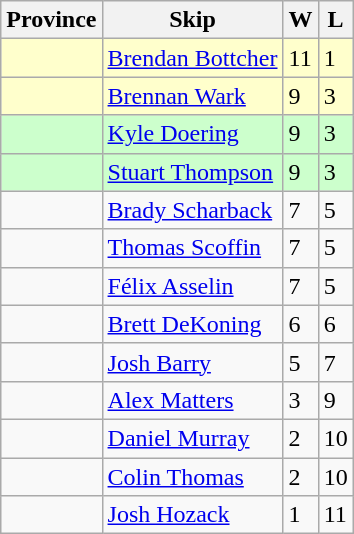<table class="wikitable">
<tr>
<th>Province</th>
<th>Skip</th>
<th>W</th>
<th>L</th>
</tr>
<tr bgcolor=#ffffcc>
<td></td>
<td><a href='#'>Brendan Bottcher</a></td>
<td>11</td>
<td>1</td>
</tr>
<tr bgcolor=#ffffcc>
<td></td>
<td><a href='#'>Brennan Wark</a></td>
<td>9</td>
<td>3</td>
</tr>
<tr bgcolor=#ccffcc>
<td></td>
<td><a href='#'>Kyle Doering</a></td>
<td>9</td>
<td>3</td>
</tr>
<tr bgcolor=#ccffcc>
<td></td>
<td><a href='#'>Stuart Thompson</a></td>
<td>9</td>
<td>3</td>
</tr>
<tr>
<td></td>
<td><a href='#'>Brady Scharback</a></td>
<td>7</td>
<td>5</td>
</tr>
<tr>
<td></td>
<td><a href='#'>Thomas Scoffin</a></td>
<td>7</td>
<td>5</td>
</tr>
<tr>
<td></td>
<td><a href='#'>Félix Asselin</a></td>
<td>7</td>
<td>5</td>
</tr>
<tr>
<td></td>
<td><a href='#'>Brett DeKoning</a></td>
<td>6</td>
<td>6</td>
</tr>
<tr>
<td></td>
<td><a href='#'>Josh Barry</a></td>
<td>5</td>
<td>7</td>
</tr>
<tr>
<td></td>
<td><a href='#'>Alex Matters</a></td>
<td>3</td>
<td>9</td>
</tr>
<tr>
<td></td>
<td><a href='#'>Daniel Murray</a></td>
<td>2</td>
<td>10</td>
</tr>
<tr>
<td></td>
<td><a href='#'>Colin Thomas</a></td>
<td>2</td>
<td>10</td>
</tr>
<tr>
<td></td>
<td><a href='#'>Josh Hozack</a></td>
<td>1</td>
<td>11</td>
</tr>
</table>
